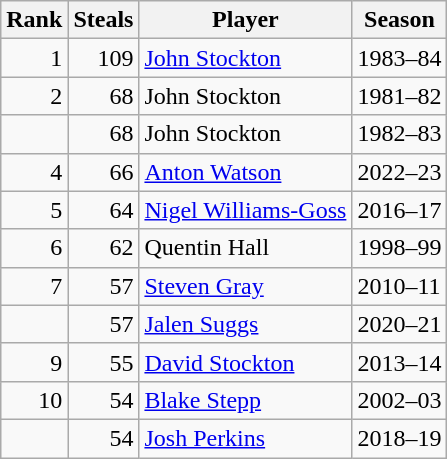<table class="wikitable outercollapse">
<tr>
<th>Rank</th>
<th>Steals</th>
<th>Player</th>
<th>Season</th>
</tr>
<tr>
<td style="text-align:right;">1</td>
<td style="text-align:right;">109</td>
<td><a href='#'>John Stockton</a></td>
<td>1983–84</td>
</tr>
<tr>
<td style="text-align:right;">2</td>
<td style="text-align:right;">68</td>
<td>John Stockton</td>
<td>1981–82</td>
</tr>
<tr>
<td style="text-align:right;"></td>
<td style="text-align:right;">68</td>
<td>John Stockton</td>
<td>1982–83</td>
</tr>
<tr>
<td style="text-align:right;">4</td>
<td style="text-align:right;">66</td>
<td><a href='#'>Anton Watson</a></td>
<td>2022–23</td>
</tr>
<tr>
<td style="text-align:right;">5</td>
<td style="text-align:right;">64</td>
<td><a href='#'>Nigel Williams-Goss</a></td>
<td>2016–17</td>
</tr>
<tr>
<td style="text-align:right;">6</td>
<td style="text-align:right;">62</td>
<td>Quentin Hall</td>
<td>1998–99</td>
</tr>
<tr>
<td style="text-align:right;">7</td>
<td style="text-align:right;">57</td>
<td><a href='#'>Steven Gray</a></td>
<td>2010–11</td>
</tr>
<tr>
<td style="text-align:right;"></td>
<td style="text-align:right;">57</td>
<td><a href='#'>Jalen Suggs</a></td>
<td>2020–21</td>
</tr>
<tr>
<td style="text-align:right;">9</td>
<td style="text-align:right;">55</td>
<td><a href='#'>David Stockton</a></td>
<td>2013–14</td>
</tr>
<tr>
<td style="text-align:right;">10</td>
<td style="text-align:right;">54</td>
<td><a href='#'>Blake Stepp</a></td>
<td>2002–03</td>
</tr>
<tr>
<td style="text-align:right;"></td>
<td style="text-align:right;">54</td>
<td><a href='#'>Josh Perkins</a></td>
<td>2018–19</td>
</tr>
</table>
